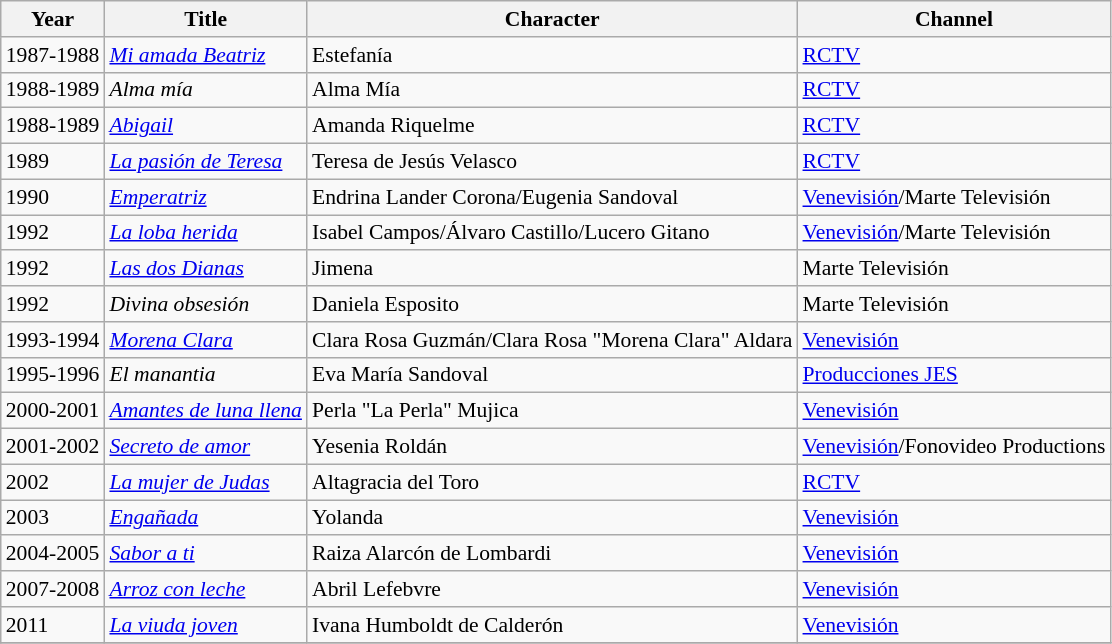<table class="wikitable" style="font-size: 90%;">
<tr>
<th>Year</th>
<th>Title</th>
<th>Character</th>
<th>Channel</th>
</tr>
<tr>
<td>1987-1988</td>
<td><em><a href='#'>Mi amada Beatriz</a></em></td>
<td>Estefanía</td>
<td><a href='#'>RCTV</a></td>
</tr>
<tr>
<td>1988-1989</td>
<td><em>Alma mía</em></td>
<td>Alma Mía</td>
<td><a href='#'>RCTV</a></td>
</tr>
<tr>
<td>1988-1989</td>
<td><em><a href='#'>Abigail</a></em></td>
<td>Amanda Riquelme</td>
<td><a href='#'>RCTV</a></td>
</tr>
<tr>
<td>1989</td>
<td><em><a href='#'>La pasión de Teresa</a></em></td>
<td>Teresa de Jesús Velasco</td>
<td><a href='#'>RCTV</a></td>
</tr>
<tr>
<td>1990</td>
<td><em><a href='#'>Emperatriz</a></em></td>
<td>Endrina Lander Corona/Eugenia Sandoval</td>
<td><a href='#'>Venevisión</a>/Marte Televisión</td>
</tr>
<tr>
<td>1992</td>
<td><em><a href='#'>La loba herida</a></em></td>
<td>Isabel Campos/Álvaro Castillo/Lucero Gitano</td>
<td><a href='#'>Venevisión</a>/Marte Televisión</td>
</tr>
<tr>
<td>1992</td>
<td><em><a href='#'>Las dos Dianas</a></em></td>
<td>Jimena</td>
<td>Marte Televisión</td>
</tr>
<tr>
<td>1992</td>
<td><em>Divina obsesión</em></td>
<td>Daniela Esposito</td>
<td>Marte Televisión</td>
</tr>
<tr>
<td>1993-1994</td>
<td><em><a href='#'>Morena Clara</a></em></td>
<td>Clara Rosa Guzmán/Clara Rosa "Morena Clara" Aldara</td>
<td><a href='#'>Venevisión</a></td>
</tr>
<tr>
<td>1995-1996</td>
<td><em>El manantia</em></td>
<td>Eva María Sandoval</td>
<td><a href='#'>Producciones JES</a></td>
</tr>
<tr>
<td>2000-2001</td>
<td><em><a href='#'>Amantes de luna llena</a></em></td>
<td>Perla "La Perla" Mujica</td>
<td><a href='#'>Venevisión</a></td>
</tr>
<tr>
<td>2001-2002</td>
<td><em><a href='#'>Secreto de amor</a></em></td>
<td>Yesenia Roldán</td>
<td><a href='#'>Venevisión</a>/Fonovideo Productions</td>
</tr>
<tr>
<td>2002</td>
<td><em><a href='#'>La mujer de Judas</a></em></td>
<td>Altagracia del Toro</td>
<td><a href='#'>RCTV</a></td>
</tr>
<tr>
<td>2003</td>
<td><em><a href='#'>Engañada</a></em></td>
<td>Yolanda</td>
<td><a href='#'>Venevisión</a></td>
</tr>
<tr>
<td>2004-2005</td>
<td><em><a href='#'>Sabor a ti</a></em></td>
<td>Raiza Alarcón de Lombardi</td>
<td><a href='#'>Venevisión</a></td>
</tr>
<tr>
<td>2007-2008</td>
<td><em><a href='#'>Arroz con leche</a></em></td>
<td>Abril Lefebvre</td>
<td><a href='#'>Venevisión</a></td>
</tr>
<tr>
<td>2011</td>
<td><em><a href='#'>La viuda joven</a></em></td>
<td>Ivana Humboldt de Calderón</td>
<td><a href='#'>Venevisión</a></td>
</tr>
<tr>
</tr>
</table>
